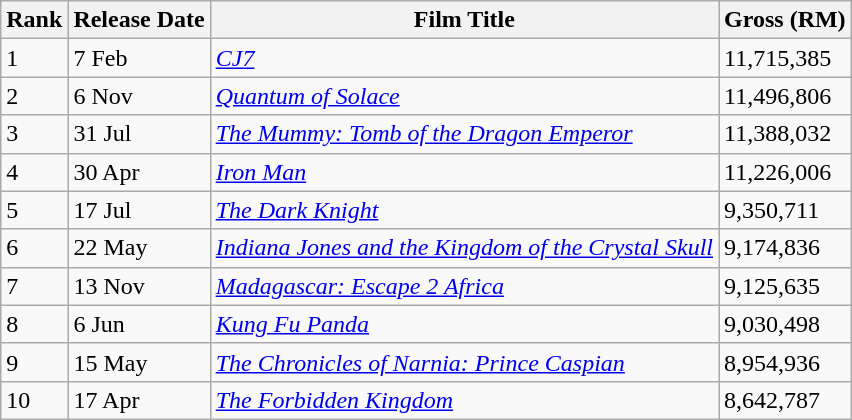<table class="wikitable sortable" style="text-align:left">
<tr>
<th>Rank</th>
<th>Release Date</th>
<th>Film Title</th>
<th>Gross (RM)</th>
</tr>
<tr>
<td>1</td>
<td>7 Feb</td>
<td><em><a href='#'>CJ7</a></em></td>
<td>11,715,385</td>
</tr>
<tr>
<td>2</td>
<td>6 Nov</td>
<td><em><a href='#'>Quantum of Solace</a></em></td>
<td>11,496,806</td>
</tr>
<tr>
<td>3</td>
<td>31 Jul</td>
<td><em><a href='#'>The Mummy: Tomb of the Dragon Emperor</a></em></td>
<td>11,388,032</td>
</tr>
<tr>
<td>4</td>
<td>30 Apr</td>
<td><em><a href='#'>Iron Man</a></em></td>
<td>11,226,006</td>
</tr>
<tr>
<td>5</td>
<td>17 Jul</td>
<td><em><a href='#'>The Dark Knight</a></em></td>
<td>9,350,711</td>
</tr>
<tr>
<td>6</td>
<td>22 May</td>
<td><em><a href='#'>Indiana Jones and the Kingdom of the Crystal Skull</a></em></td>
<td>9,174,836</td>
</tr>
<tr>
<td>7</td>
<td>13 Nov</td>
<td><em><a href='#'>Madagascar: Escape 2 Africa</a></em></td>
<td>9,125,635</td>
</tr>
<tr>
<td>8</td>
<td>6 Jun</td>
<td><em><a href='#'>Kung Fu Panda</a></em></td>
<td>9,030,498</td>
</tr>
<tr>
<td>9</td>
<td>15 May</td>
<td><em><a href='#'>The Chronicles of Narnia: Prince Caspian</a></em></td>
<td>8,954,936</td>
</tr>
<tr>
<td>10</td>
<td>17 Apr</td>
<td><em><a href='#'>The Forbidden Kingdom</a></em></td>
<td>8,642,787</td>
</tr>
</table>
